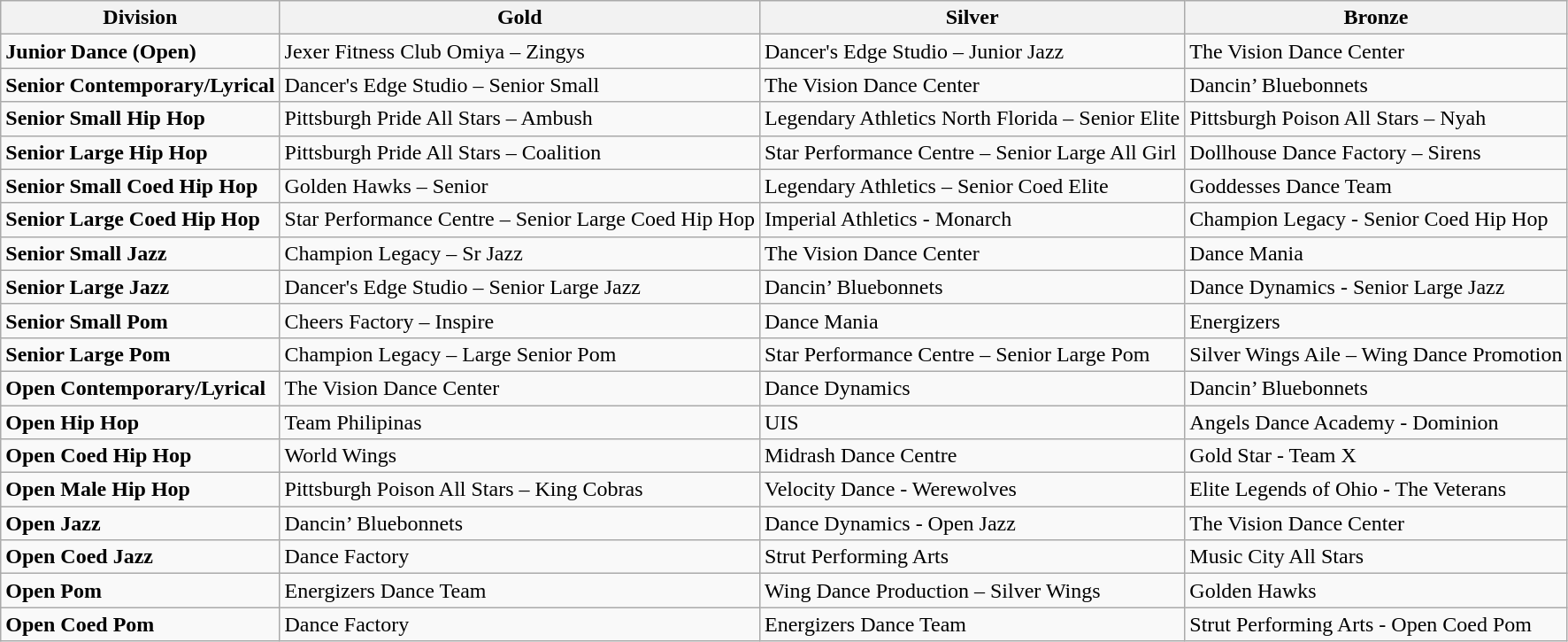<table class="wikitable">
<tr>
<th>Division</th>
<th>Gold</th>
<th>Silver</th>
<th>Bronze</th>
</tr>
<tr>
<td><strong>Junior Dance (Open)</strong></td>
<td>Jexer Fitness Club Omiya – Zingys</td>
<td>Dancer's Edge Studio – Junior Jazz</td>
<td>The Vision Dance Center</td>
</tr>
<tr>
<td><strong>Senior Contemporary/Lyrical</strong></td>
<td>Dancer's Edge Studio – Senior Small</td>
<td>The Vision Dance Center</td>
<td>Dancin’ Bluebonnets</td>
</tr>
<tr>
<td><strong>Senior Small Hip Hop</strong></td>
<td>Pittsburgh Pride All Stars – Ambush</td>
<td>Legendary Athletics North Florida – Senior Elite</td>
<td>Pittsburgh Poison All Stars – Nyah</td>
</tr>
<tr>
<td><strong>Senior Large Hip Hop</strong></td>
<td>Pittsburgh Pride All Stars – Coalition</td>
<td>Star Performance Centre – Senior Large All Girl</td>
<td>Dollhouse Dance Factory – Sirens</td>
</tr>
<tr>
<td><strong>Senior Small Coed Hip Hop</strong></td>
<td>Golden Hawks – Senior</td>
<td>Legendary Athletics – Senior Coed Elite</td>
<td>Goddesses Dance Team</td>
</tr>
<tr>
<td><strong>Senior Large Coed Hip Hop</strong></td>
<td>Star Performance Centre – Senior Large Coed Hip Hop</td>
<td>Imperial Athletics - Monarch</td>
<td>Champion Legacy - Senior Coed Hip Hop</td>
</tr>
<tr>
<td><strong>Senior Small Jazz</strong></td>
<td>Champion Legacy – Sr Jazz</td>
<td>The Vision Dance Center</td>
<td>Dance Mania</td>
</tr>
<tr>
<td><strong>Senior Large Jazz</strong></td>
<td>Dancer's Edge Studio – Senior Large Jazz</td>
<td>Dancin’ Bluebonnets</td>
<td>Dance Dynamics - Senior Large Jazz</td>
</tr>
<tr>
<td><strong>Senior Small Pom</strong></td>
<td>Cheers Factory – Inspire</td>
<td>Dance Mania</td>
<td>Energizers</td>
</tr>
<tr>
<td><strong>Senior Large Pom</strong></td>
<td>Champion Legacy – Large Senior Pom</td>
<td>Star Performance Centre – Senior Large Pom</td>
<td>Silver Wings Aile – Wing Dance Promotion</td>
</tr>
<tr>
<td><strong>Open Contemporary/Lyrical</strong></td>
<td>The Vision Dance Center</td>
<td>Dance Dynamics</td>
<td>Dancin’ Bluebonnets</td>
</tr>
<tr>
<td><strong>Open Hip Hop</strong></td>
<td>Team Philipinas</td>
<td>UIS</td>
<td>Angels Dance Academy - Dominion</td>
</tr>
<tr>
<td><strong>Open Coed Hip Hop</strong></td>
<td>World Wings</td>
<td>Midrash Dance Centre</td>
<td>Gold Star - Team X</td>
</tr>
<tr>
<td><strong>Open Male Hip Hop</strong></td>
<td>Pittsburgh Poison All Stars – King Cobras</td>
<td>Velocity Dance - Werewolves</td>
<td>Elite Legends of Ohio - The Veterans</td>
</tr>
<tr>
<td><strong>Open Jazz</strong></td>
<td>Dancin’ Bluebonnets</td>
<td>Dance Dynamics - Open Jazz</td>
<td>The Vision Dance Center</td>
</tr>
<tr>
<td><strong>Open Coed Jazz</strong></td>
<td>Dance Factory</td>
<td>Strut Performing Arts</td>
<td>Music City All Stars</td>
</tr>
<tr>
<td><strong>Open Pom</strong></td>
<td>Energizers Dance Team</td>
<td>Wing Dance Production – Silver Wings</td>
<td>Golden Hawks</td>
</tr>
<tr>
<td><strong>Open Coed Pom</strong></td>
<td>Dance Factory</td>
<td>Energizers Dance Team</td>
<td>Strut Performing Arts - Open Coed Pom</td>
</tr>
</table>
